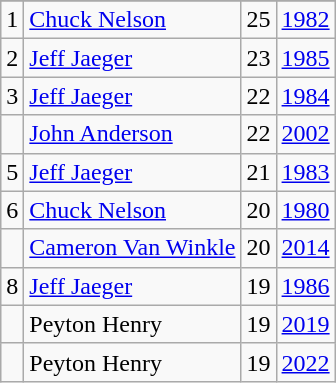<table class="wikitable">
<tr>
</tr>
<tr>
<td>1</td>
<td><a href='#'>Chuck Nelson</a></td>
<td>25</td>
<td><a href='#'>1982</a></td>
</tr>
<tr>
<td>2</td>
<td><a href='#'>Jeff Jaeger</a></td>
<td>23</td>
<td><a href='#'>1985</a></td>
</tr>
<tr>
<td>3</td>
<td><a href='#'>Jeff Jaeger</a></td>
<td>22</td>
<td><a href='#'>1984</a></td>
</tr>
<tr>
<td></td>
<td><a href='#'>John Anderson</a></td>
<td>22</td>
<td><a href='#'>2002</a></td>
</tr>
<tr>
<td>5</td>
<td><a href='#'>Jeff Jaeger</a></td>
<td>21</td>
<td><a href='#'>1983</a></td>
</tr>
<tr>
<td>6</td>
<td><a href='#'>Chuck Nelson</a></td>
<td>20</td>
<td><a href='#'>1980</a></td>
</tr>
<tr>
<td></td>
<td><a href='#'>Cameron Van Winkle</a></td>
<td>20</td>
<td><a href='#'>2014</a></td>
</tr>
<tr>
<td>8</td>
<td><a href='#'>Jeff Jaeger</a></td>
<td>19</td>
<td><a href='#'>1986</a></td>
</tr>
<tr>
<td></td>
<td>Peyton Henry</td>
<td>19</td>
<td><a href='#'>2019</a></td>
</tr>
<tr>
<td></td>
<td>Peyton Henry</td>
<td>19</td>
<td><a href='#'>2022</a></td>
</tr>
</table>
